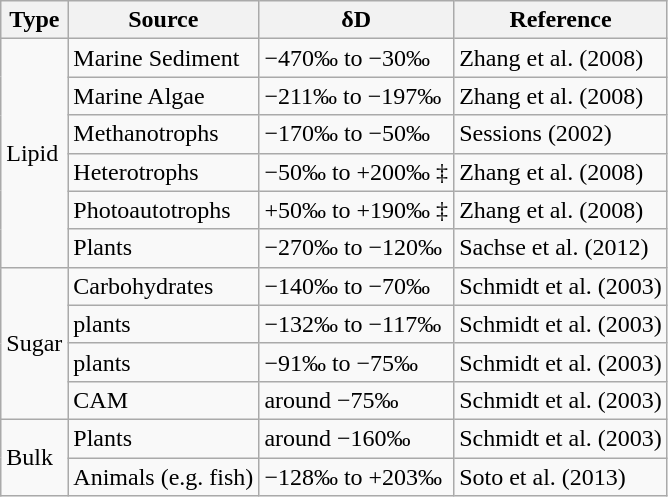<table class="wikitable">
<tr>
<th>Type</th>
<th>Source</th>
<th>δD</th>
<th>Reference</th>
</tr>
<tr>
<td rowspan="6">Lipid</td>
<td>Marine Sediment</td>
<td>−470‰ to −30‰</td>
<td>Zhang et al. (2008)</td>
</tr>
<tr>
<td>Marine Algae</td>
<td>−211‰ to −197‰</td>
<td>Zhang et al. (2008)</td>
</tr>
<tr>
<td>Methanotrophs</td>
<td>−170‰ to −50‰</td>
<td>Sessions (2002)</td>
</tr>
<tr>
<td>Heterotrophs</td>
<td>−50‰ to +200‰ ‡</td>
<td>Zhang et al. (2008)</td>
</tr>
<tr>
<td>Photoautotrophs</td>
<td>+50‰ to +190‰ ‡</td>
<td>Zhang et al. (2008)</td>
</tr>
<tr>
<td>Plants</td>
<td>−270‰ to −120‰</td>
<td>Sachse et al. (2012)</td>
</tr>
<tr>
<td rowspan="4">Sugar</td>
<td>Carbohydrates</td>
<td>−140‰ to −70‰</td>
<td>Schmidt et al. (2003)</td>
</tr>
<tr>
<td> plants</td>
<td>−132‰ to −117‰</td>
<td>Schmidt et al. (2003)</td>
</tr>
<tr>
<td> plants</td>
<td>−91‰ to −75‰</td>
<td>Schmidt et al. (2003)</td>
</tr>
<tr>
<td>CAM</td>
<td>around −75‰</td>
<td>Schmidt et al. (2003)</td>
</tr>
<tr>
<td rowspan="2">Bulk</td>
<td>Plants</td>
<td>around −160‰</td>
<td>Schmidt et al. (2003)</td>
</tr>
<tr>
<td>Animals (e.g. fish)</td>
<td>−128‰ to +203‰</td>
<td>Soto et al. (2013)</td>
</tr>
</table>
